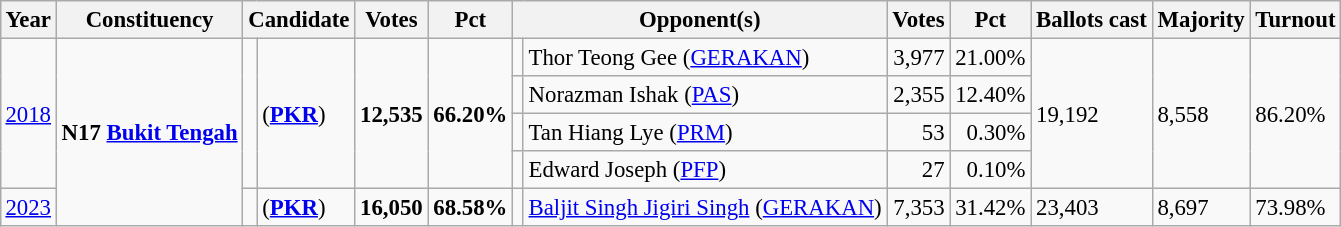<table class="wikitable" style="margin:0.5em ; font-size:95%">
<tr>
<th>Year</th>
<th>Constituency</th>
<th colspan=2>Candidate</th>
<th>Votes</th>
<th>Pct</th>
<th colspan=2>Opponent(s)</th>
<th>Votes</th>
<th>Pct</th>
<th>Ballots cast</th>
<th>Majority</th>
<th>Turnout</th>
</tr>
<tr>
<td rowspan=4><a href='#'>2018</a></td>
<td rowspan=5><strong>N17 <a href='#'>Bukit Tengah</a></strong></td>
<td rowspan=4 ></td>
<td rowspan=4> (<a href='#'><strong>PKR</strong></a>)</td>
<td rowspan=4 align="right"><strong>12,535</strong></td>
<td rowspan=4><strong>66.20%</strong></td>
<td></td>
<td>Thor Teong Gee (<a href='#'>GERAKAN</a>)</td>
<td align="right">3,977</td>
<td>21.00%</td>
<td rowspan=4>19,192</td>
<td rowspan=4>8,558</td>
<td rowspan=4>86.20%</td>
</tr>
<tr>
<td></td>
<td>Norazman Ishak (<a href='#'>PAS</a>)</td>
<td align="right">2,355</td>
<td align="right">12.40%</td>
</tr>
<tr>
<td bgcolor=></td>
<td>Tan Hiang Lye (<a href='#'>PRM</a>)</td>
<td align="right">53</td>
<td align="right">0.30%</td>
</tr>
<tr>
<td bgcolor=></td>
<td>Edward Joseph (<a href='#'>PFP</a>)</td>
<td align="right">27</td>
<td align="right">0.10%</td>
</tr>
<tr>
<td><a href='#'>2023</a></td>
<td></td>
<td> (<a href='#'><strong>PKR</strong></a>)</td>
<td align="right"><strong>16,050</strong></td>
<td><strong>68.58%</strong></td>
<td bgcolor=></td>
<td><a href='#'>Baljit Singh Jigiri Singh</a> (<a href='#'>GERAKAN</a>)</td>
<td align="right">7,353</td>
<td>31.42%</td>
<td>23,403</td>
<td>8,697</td>
<td>73.98%</td>
</tr>
</table>
